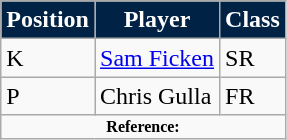<table class="wikitable">
<tr>
<th style="background:#024; color:#fff;">Position</th>
<th style="background:#024; color:#fff;">Player</th>
<th style="background:#024; color:#fff;">Class</th>
</tr>
<tr>
<td>K</td>
<td><a href='#'>Sam Ficken</a></td>
<td>SR</td>
</tr>
<tr>
<td>P</td>
<td>Chris Gulla</td>
<td>FR</td>
</tr>
<tr>
<td colspan="3" style="font-size:8pt; text-align:center;"><strong>Reference:</strong></td>
</tr>
</table>
